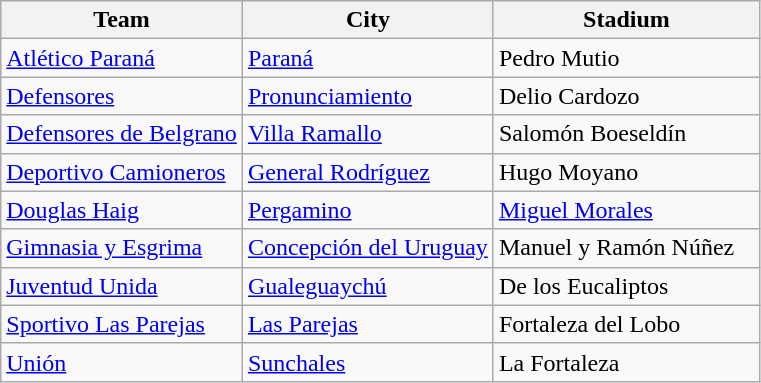<table class="wikitable sortable">
<tr>
<th>Team</th>
<th>City</th>
<th width=170px>Stadium</th>
</tr>
<tr>
<td> <a href='#'>Atlético Paraná</a></td>
<td><a href='#'>Paraná</a></td>
<td>Pedro Mutio</td>
</tr>
<tr>
<td> <a href='#'>Defensores</a></td>
<td><a href='#'>Pronunciamiento</a></td>
<td>Delio Cardozo</td>
</tr>
<tr>
<td> <a href='#'>Defensores de Belgrano</a></td>
<td><a href='#'>Villa Ramallo</a></td>
<td>Salomón Boeseldín</td>
</tr>
<tr>
<td> <a href='#'>Deportivo Camioneros</a></td>
<td><a href='#'>General Rodríguez</a></td>
<td>Hugo Moyano</td>
</tr>
<tr>
<td> <a href='#'>Douglas Haig</a></td>
<td><a href='#'>Pergamino</a></td>
<td><a href='#'>Miguel Morales</a></td>
</tr>
<tr>
<td> <a href='#'>Gimnasia y Esgrima</a></td>
<td><a href='#'>Concepción del Uruguay</a></td>
<td>Manuel y Ramón Núñez</td>
</tr>
<tr>
<td> <a href='#'>Juventud Unida</a></td>
<td><a href='#'>Gualeguaychú</a></td>
<td>De los Eucaliptos</td>
</tr>
<tr>
<td> <a href='#'>Sportivo Las Parejas</a></td>
<td><a href='#'>Las Parejas</a></td>
<td>Fortaleza del Lobo</td>
</tr>
<tr>
<td> <a href='#'>Unión</a></td>
<td><a href='#'>Sunchales</a></td>
<td>La Fortaleza</td>
</tr>
</table>
